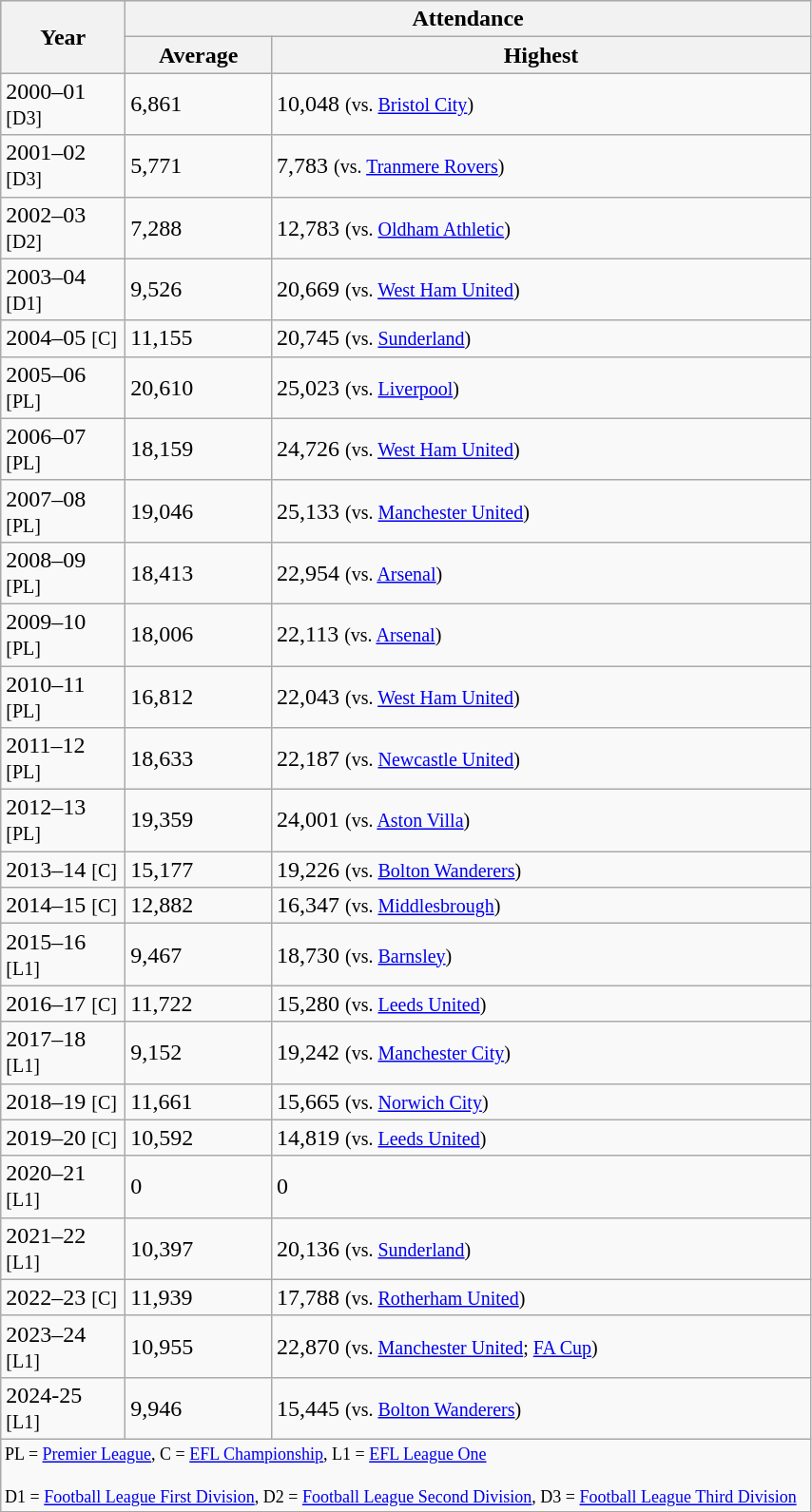<table class="wikitable"  style="float:left; width:45%;">
<tr style="background:#c1d8ff;">
<th rowspan="2" style="width:80px;">Year</th>
<th colspan="2">Attendance</th>
</tr>
<tr style="background:#ccc;">
<th>Average</th>
<th>Highest</th>
</tr>
<tr>
<td>2000–01 <small>[D3]</small></td>
<td>6,861</td>
<td>10,048 <small>(vs. <a href='#'>Bristol City</a>)</small></td>
</tr>
<tr>
<td>2001–02 <small>[D3]</small></td>
<td>5,771</td>
<td>7,783 <small>(vs. <a href='#'>Tranmere Rovers</a>)</small></td>
</tr>
<tr>
<td>2002–03 <small>[D2]</small></td>
<td>7,288</td>
<td>12,783 <small>(vs. <a href='#'>Oldham Athletic</a>)</small></td>
</tr>
<tr>
<td>2003–04 <small>[D1]</small></td>
<td>9,526</td>
<td>20,669 <small>(vs. <a href='#'>West Ham United</a>)</small></td>
</tr>
<tr>
<td>2004–05 <small>[C]</small></td>
<td>11,155</td>
<td>20,745 <small>(vs. <a href='#'>Sunderland</a>)</small></td>
</tr>
<tr>
<td>2005–06 <small>[PL]</small></td>
<td>20,610</td>
<td>25,023 <small>(vs. <a href='#'>Liverpool</a>)</small></td>
</tr>
<tr>
<td>2006–07 <small>[PL]</small></td>
<td>18,159</td>
<td>24,726 <small>(vs. <a href='#'>West Ham United</a>)</small></td>
</tr>
<tr>
<td>2007–08 <small>[PL]</small></td>
<td>19,046</td>
<td>25,133 <small>(vs. <a href='#'>Manchester United</a>)</small></td>
</tr>
<tr>
<td>2008–09 <small>[PL]</small></td>
<td>18,413</td>
<td>22,954 <small>(vs. <a href='#'>Arsenal</a>)</small></td>
</tr>
<tr>
<td>2009–10 <small>[PL]</small></td>
<td>18,006</td>
<td>22,113 <small>(vs. <a href='#'>Arsenal</a>)</small></td>
</tr>
<tr>
<td>2010–11 <small>[PL]</small></td>
<td>16,812</td>
<td>22,043 <small>(vs. <a href='#'>West Ham United</a>)</small></td>
</tr>
<tr>
<td>2011–12 <small>[PL]</small></td>
<td>18,633</td>
<td>22,187 <small>(vs. <a href='#'>Newcastle United</a>)</small></td>
</tr>
<tr>
<td>2012–13 <small>[PL]</small></td>
<td>19,359</td>
<td>24,001 <small>(vs. <a href='#'>Aston Villa</a>)</small></td>
</tr>
<tr>
<td>2013–14 <small>[C]</small></td>
<td>15,177</td>
<td>19,226 <small>(vs. <a href='#'>Bolton Wanderers</a>)</small></td>
</tr>
<tr>
<td>2014–15 <small>[C]</small></td>
<td>12,882</td>
<td>16,347 <small>(vs. <a href='#'>Middlesbrough</a>)</small></td>
</tr>
<tr>
<td>2015–16 <small>[L1]</small></td>
<td>9,467</td>
<td>18,730 <small>(vs. <a href='#'>Barnsley</a>)</small></td>
</tr>
<tr>
<td>2016–17 <small>[C]</small></td>
<td>11,722</td>
<td>15,280 <small>(vs. <a href='#'>Leeds United</a>)</small></td>
</tr>
<tr>
<td>2017–18 <small>[L1]</small></td>
<td>9,152</td>
<td>19,242 <small>(vs. <a href='#'>Manchester City</a>)</small></td>
</tr>
<tr>
<td>2018–19 <small>[C]</small></td>
<td>11,661</td>
<td>15,665 <small>(vs. <a href='#'>Norwich City</a>)</small></td>
</tr>
<tr>
<td>2019–20 <small>[C]</small></td>
<td>10,592</td>
<td>14,819 <small>(vs. <a href='#'>Leeds United</a>)</small></td>
</tr>
<tr>
<td>2020–21 <small>[L1]</small></td>
<td>0</td>
<td>0 <small></small></td>
</tr>
<tr>
<td>2021–22 <small>[L1]</small></td>
<td>10,397</td>
<td>20,136 <small>(vs. <a href='#'>Sunderland</a>)</small></td>
</tr>
<tr>
<td>2022–23 <small>[C]</small></td>
<td>11,939</td>
<td>17,788 <small>(vs. <a href='#'>Rotherham United</a>)</small></td>
</tr>
<tr>
<td>2023–24 <small>[L1]</small></td>
<td>10,955</td>
<td>22,870 <small>(vs. <a href='#'>Manchester United</a>; <a href='#'>FA Cup</a>)</small></td>
</tr>
<tr>
<td>2024-25 <small>[L1]</small></td>
<td>9,946</td>
<td>15,445 <small>(vs. <a href='#'>Bolton Wanderers</a>)</small></td>
</tr>
<tr>
<td span style="font-size:75%" colspan="3">PL = <a href='#'>Premier League</a>, C = <a href='#'>EFL Championship</a>, L1 = <a href='#'>EFL League One</a><br><br>D1 = <a href='#'>Football League First Division</a>, D2 = <a href='#'>Football League Second Division</a>, D3 = <a href='#'>Football League Third Division</a></td>
</tr>
</table>
